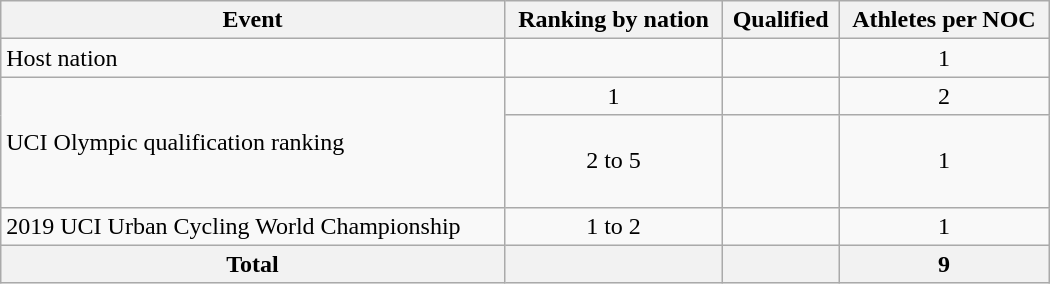<table class="wikitable"  style="width:700px; text-align:center;">
<tr>
<th>Event</th>
<th>Ranking by nation</th>
<th>Qualified</th>
<th>Athletes per NOC</th>
</tr>
<tr>
<td align=left>Host nation</td>
<td></td>
<td align=left></td>
<td>1</td>
</tr>
<tr>
<td rowspan=2 align=left>UCI Olympic qualification ranking</td>
<td>1</td>
<td align="left"></td>
<td>2</td>
</tr>
<tr>
<td>2 to 5</td>
<td align="left"><br><br><br></td>
<td>1</td>
</tr>
<tr>
<td align=left>2019 UCI Urban Cycling World Championship</td>
<td>1 to 2</td>
<td align="left"><br></td>
<td>1</td>
</tr>
<tr>
<th>Total</th>
<th></th>
<th></th>
<th>9</th>
</tr>
</table>
